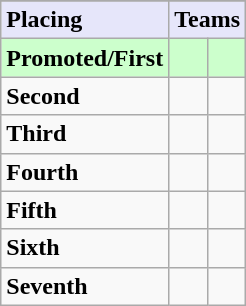<table class=wikitable>
<tr>
</tr>
<tr style="background: #E6E6FA;">
<td><strong>Placing</strong></td>
<td colspan="3" style="text-align:center"><strong>Teams</strong></td>
</tr>
<tr style="background: #ccffcc;">
<td><strong>Promoted/First</strong></td>
<td><strong></strong></td>
<td><strong></strong></td>
</tr>
<tr>
<td><strong>Second</strong></td>
<td></td>
<td></td>
</tr>
<tr>
<td><strong>Third</strong></td>
<td></td>
<td></td>
</tr>
<tr>
<td><strong>Fourth</strong></td>
<td></td>
<td></td>
</tr>
<tr>
<td><strong>Fifth</strong></td>
<td></td>
<td></td>
</tr>
<tr>
<td><strong>Sixth</strong></td>
<td></td>
<td></td>
</tr>
<tr>
<td><strong>Seventh</strong></td>
<td></td>
<td></td>
</tr>
</table>
